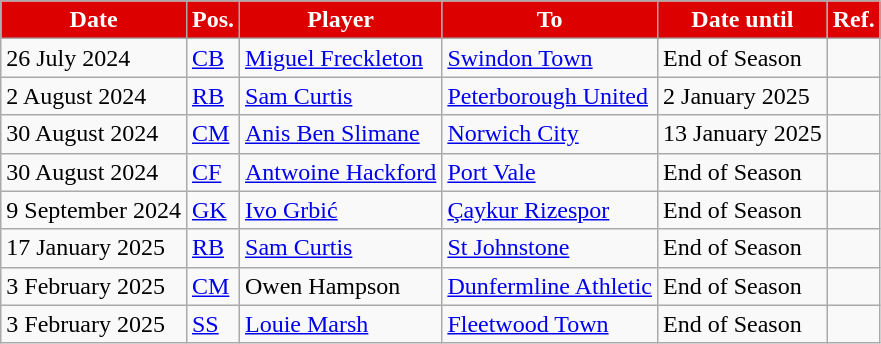<table class="wikitable plainrowheaders sortable">
<tr>
<th style="background:#DD0000; color:#FFFFFF; ">Date</th>
<th style="background:#DD0000; color:#FFFFFF; ">Pos.</th>
<th style="background:#DD0000; color:#FFFFFF; ">Player</th>
<th style="background:#DD0000; color:#FFFFFF; ">To</th>
<th style="background:#DD0000; color:#FFFFFF; ">Date until</th>
<th style="background:#DD0000; color:#FFFFFF; ">Ref.</th>
</tr>
<tr>
<td>26 July 2024</td>
<td><a href='#'>CB</a></td>
<td> <a href='#'>Miguel Freckleton</a></td>
<td> <a href='#'>Swindon Town</a></td>
<td>End of Season</td>
<td></td>
</tr>
<tr>
<td>2 August 2024</td>
<td><a href='#'>RB</a></td>
<td> <a href='#'>Sam Curtis</a></td>
<td> <a href='#'>Peterborough United</a></td>
<td>2 January 2025</td>
<td></td>
</tr>
<tr>
<td>30 August 2024</td>
<td><a href='#'>CM</a></td>
<td> <a href='#'>Anis Ben Slimane</a></td>
<td> <a href='#'>Norwich City</a></td>
<td>13 January 2025</td>
<td></td>
</tr>
<tr>
<td>30 August 2024</td>
<td><a href='#'>CF</a></td>
<td> <a href='#'>Antwoine Hackford</a></td>
<td> <a href='#'>Port Vale</a></td>
<td>End of Season</td>
<td></td>
</tr>
<tr>
<td>9 September 2024</td>
<td><a href='#'>GK</a></td>
<td> <a href='#'>Ivo Grbić</a></td>
<td> <a href='#'>Çaykur Rizespor</a></td>
<td>End of Season</td>
<td></td>
</tr>
<tr>
<td>17 January 2025</td>
<td><a href='#'>RB</a></td>
<td> <a href='#'>Sam Curtis</a></td>
<td> <a href='#'>St Johnstone</a></td>
<td>End of Season</td>
<td></td>
</tr>
<tr>
<td>3 February 2025</td>
<td><a href='#'>CM</a></td>
<td> Owen Hampson</td>
<td> <a href='#'>Dunfermline Athletic</a></td>
<td>End of Season</td>
<td></td>
</tr>
<tr>
<td>3 February 2025</td>
<td><a href='#'>SS</a></td>
<td> <a href='#'>Louie Marsh</a></td>
<td> <a href='#'>Fleetwood Town</a></td>
<td>End of Season</td>
<td></td>
</tr>
</table>
